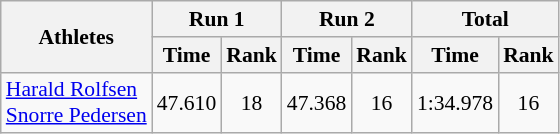<table class="wikitable" border="1" style="font-size:90%">
<tr>
<th rowspan="2">Athletes</th>
<th colspan="2">Run 1</th>
<th colspan="2">Run 2</th>
<th colspan="2">Total</th>
</tr>
<tr>
<th>Time</th>
<th>Rank</th>
<th>Time</th>
<th>Rank</th>
<th>Time</th>
<th>Rank</th>
</tr>
<tr>
<td><a href='#'>Harald Rolfsen</a><br><a href='#'>Snorre Pedersen</a></td>
<td align="center">47.610</td>
<td align="center">18</td>
<td align="center">47.368</td>
<td align="center">16</td>
<td align="center">1:34.978</td>
<td align="center">16</td>
</tr>
</table>
